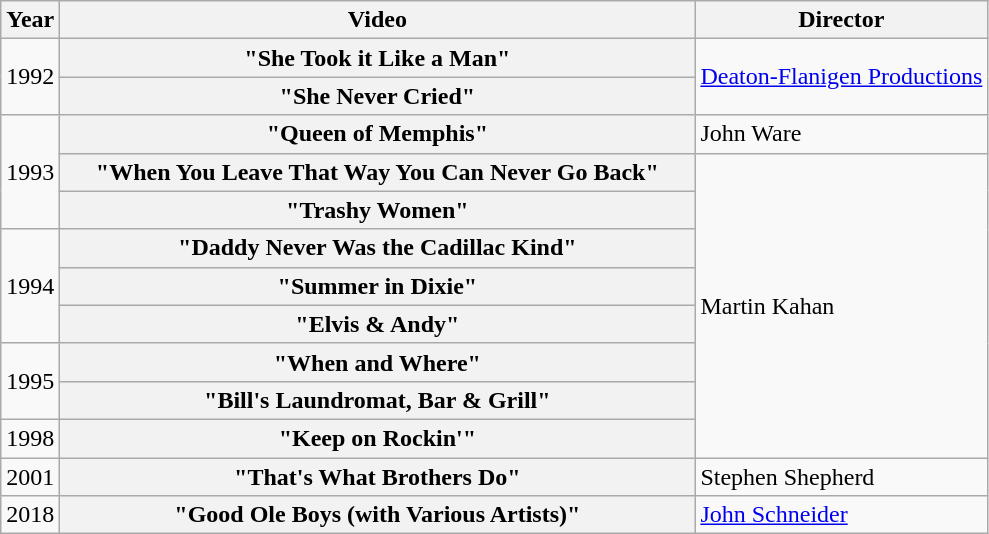<table class="wikitable plainrowheaders">
<tr>
<th>Year</th>
<th style="width:26em;">Video</th>
<th>Director</th>
</tr>
<tr>
<td rowspan="2">1992</td>
<th scope="row">"She Took it Like a Man"</th>
<td rowspan="2"><a href='#'>Deaton-Flanigen Productions</a></td>
</tr>
<tr>
<th scope="row">"She Never Cried"</th>
</tr>
<tr>
<td rowspan="3">1993</td>
<th scope="row">"Queen of Memphis"</th>
<td>John Ware</td>
</tr>
<tr>
<th scope="row">"When You Leave That Way You Can Never Go Back"</th>
<td rowspan="8">Martin Kahan</td>
</tr>
<tr>
<th scope="row">"Trashy Women"</th>
</tr>
<tr>
<td rowspan="3">1994</td>
<th scope="row">"Daddy Never Was the Cadillac Kind"</th>
</tr>
<tr>
<th scope="row">"Summer in Dixie"</th>
</tr>
<tr>
<th scope="row">"Elvis & Andy"</th>
</tr>
<tr>
<td rowspan="2">1995</td>
<th scope="row">"When and Where"</th>
</tr>
<tr>
<th scope="row">"Bill's Laundromat, Bar & Grill"</th>
</tr>
<tr>
<td>1998</td>
<th scope="row">"Keep on Rockin'"</th>
</tr>
<tr>
<td>2001</td>
<th scope="row">"That's What Brothers Do"</th>
<td>Stephen Shepherd</td>
</tr>
<tr>
<td>2018</td>
<th scope="row">"Good Ole Boys (with Various Artists)"</th>
<td><a href='#'>John Schneider</a></td>
</tr>
</table>
